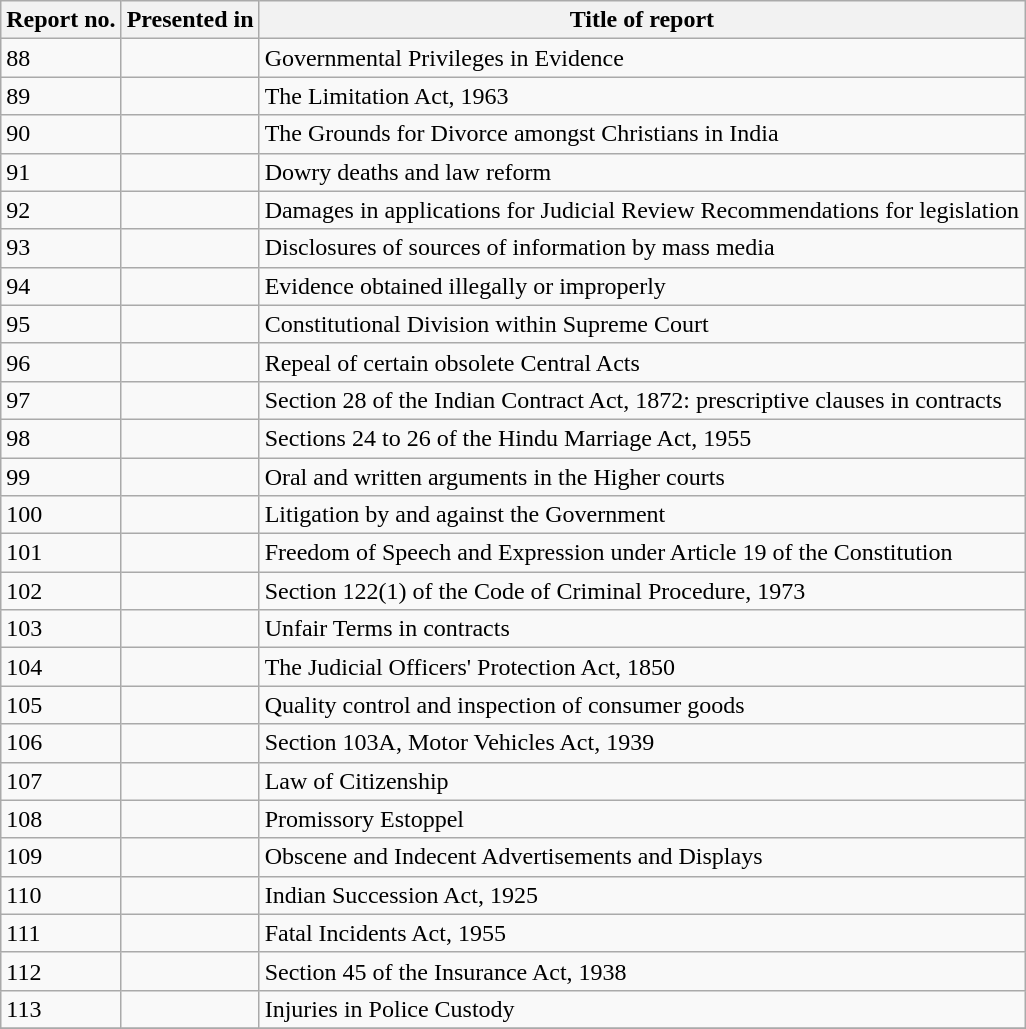<table class="wikitable">
<tr>
<th>Report no.</th>
<th>Presented in</th>
<th>Title of report</th>
</tr>
<tr>
<td>88</td>
<td></td>
<td>Governmental Privileges in Evidence</td>
</tr>
<tr>
<td>89</td>
<td></td>
<td>The Limitation Act, 1963</td>
</tr>
<tr>
<td>90</td>
<td></td>
<td>The Grounds for Divorce amongst Christians in India</td>
</tr>
<tr>
<td>91</td>
<td></td>
<td>Dowry deaths and law reform</td>
</tr>
<tr>
<td>92</td>
<td></td>
<td>Damages in applications for Judicial Review Recommendations for legislation</td>
</tr>
<tr>
<td>93</td>
<td></td>
<td>Disclosures of sources of information by mass media</td>
</tr>
<tr>
<td>94</td>
<td></td>
<td>Evidence obtained illegally or improperly</td>
</tr>
<tr>
<td>95</td>
<td></td>
<td>Constitutional Division within Supreme Court</td>
</tr>
<tr>
<td>96</td>
<td></td>
<td>Repeal of certain obsolete Central Acts</td>
</tr>
<tr>
<td>97</td>
<td></td>
<td>Section 28 of the Indian Contract Act, 1872: prescriptive clauses in contracts</td>
</tr>
<tr>
<td>98</td>
<td></td>
<td>Sections 24 to 26 of the Hindu Marriage Act, 1955</td>
</tr>
<tr>
<td>99</td>
<td></td>
<td>Oral and written arguments in the Higher courts</td>
</tr>
<tr>
<td>100</td>
<td></td>
<td>Litigation by and against the Government</td>
</tr>
<tr>
<td>101</td>
<td></td>
<td>Freedom of Speech and Expression under Article 19 of the Constitution</td>
</tr>
<tr>
<td>102</td>
<td></td>
<td>Section 122(1) of the Code of Criminal Procedure, 1973</td>
</tr>
<tr>
<td>103</td>
<td></td>
<td>Unfair Terms in contracts</td>
</tr>
<tr>
<td>104</td>
<td></td>
<td>The Judicial Officers' Protection Act, 1850</td>
</tr>
<tr>
<td>105</td>
<td></td>
<td>Quality control and inspection of consumer goods</td>
</tr>
<tr>
<td>106</td>
<td></td>
<td>Section 103A, Motor Vehicles Act, 1939</td>
</tr>
<tr>
<td>107</td>
<td></td>
<td>Law of Citizenship</td>
</tr>
<tr>
<td>108</td>
<td></td>
<td>Promissory Estoppel</td>
</tr>
<tr>
<td>109</td>
<td></td>
<td>Obscene and Indecent Advertisements and Displays</td>
</tr>
<tr>
<td>110</td>
<td></td>
<td>Indian Succession Act, 1925</td>
</tr>
<tr>
<td>111</td>
<td></td>
<td>Fatal Incidents Act, 1955</td>
</tr>
<tr>
<td>112</td>
<td></td>
<td>Section 45 of the Insurance Act, 1938</td>
</tr>
<tr>
<td>113</td>
<td></td>
<td>Injuries in Police Custody</td>
</tr>
<tr>
</tr>
</table>
